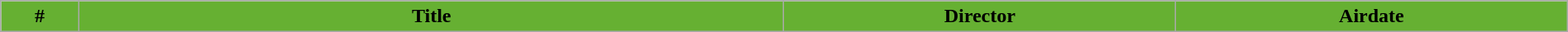<table class="wikitable plainrowheaders" style="width:100%; background:#FFFFFF;">
<tr>
<th style="background:#66B032" width="5%">#</th>
<th style="background:#66B032" width="45%">Title</th>
<th style="background:#66B032" width="25%">Director</th>
<th style="background:#66B032" width="25%">Airdate<br>





</th>
</tr>
</table>
